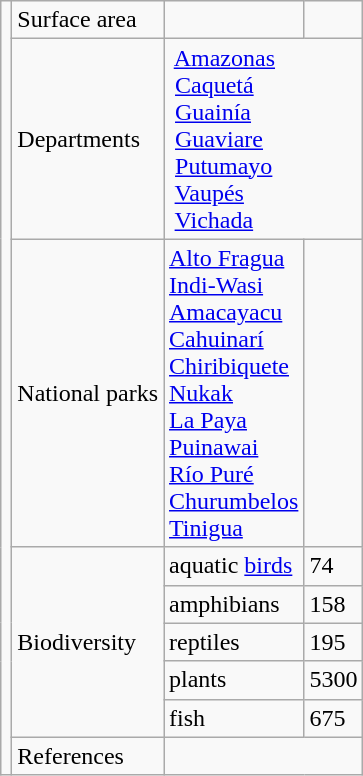<table class="wikitable sortable mw-collapsible">
<tr>
<td rowspan=9></td>
<td>Surface area</td>
<td></td>
<td></td>
</tr>
<tr>
<td>Departments</td>
<td colspan=2> <a href='#'>Amazonas</a><br> <a href='#'>Caquetá</a><br> <a href='#'>Guainía</a><br> <a href='#'>Guaviare</a><br> <a href='#'>Putumayo</a><br> <a href='#'>Vaupés</a><br> <a href='#'>Vichada</a><br></td>
</tr>
<tr>
<td>National parks</td>
<td><a href='#'>Alto Fragua<br>Indi-Wasi</a><br><a href='#'>Amacayacu</a><br><a href='#'>Cahuinarí</a><br><a href='#'>Chiribiquete</a><br><a href='#'>Nukak</a><br><a href='#'>La Paya</a><br><a href='#'>Puinawai</a><br><a href='#'>Río Puré</a><br><a href='#'>Churumbelos</a><br><a href='#'>Tinigua</a></td>
<td></td>
</tr>
<tr>
<td rowspan=5>Biodiversity</td>
<td>aquatic <a href='#'>birds</a></td>
<td>74</td>
</tr>
<tr>
<td>amphibians</td>
<td>158</td>
</tr>
<tr>
<td>reptiles</td>
<td>195</td>
</tr>
<tr>
<td>plants</td>
<td>5300</td>
</tr>
<tr>
<td>fish</td>
<td>675</td>
</tr>
<tr>
<td>References</td>
<td colspan=2></td>
</tr>
</table>
